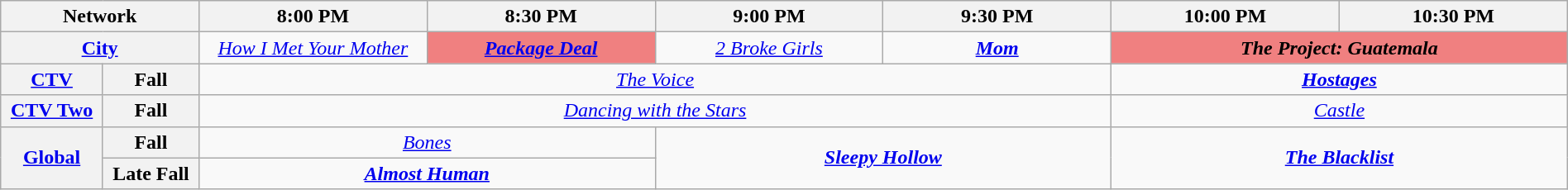<table class="wikitable" style="width:100%;margin-right:0;text-align:center">
<tr>
<th colspan="2" style="width:10%;">Network</th>
<th style="width:11.5%;">8:00 PM</th>
<th style="width:11.5%;">8:30 PM</th>
<th style="width:11.5%;">9:00 PM</th>
<th style="width:11.5%;">9:30 PM</th>
<th style="width:11.5%;">10:00 PM</th>
<th style="width:11.5%;">10:30 PM</th>
</tr>
<tr>
<th colspan="2"><a href='#'>City</a></th>
<td><em><a href='#'>How I Met Your Mother</a></em></td>
<td style="background:#f08080;"><strong><em><a href='#'>Package Deal</a></em></strong></td>
<td><em><a href='#'>2 Broke Girls</a></em></td>
<td><strong><em><a href='#'>Mom</a></em></strong></td>
<td colspan="2" style="background:#f08080;"><strong><em>The Project: Guatemala</em></strong></td>
</tr>
<tr>
<th colspan="1"><a href='#'>CTV</a></th>
<th>Fall</th>
<td colspan="4"><em><a href='#'>The Voice</a></em></td>
<td colspan="2"><strong><em><a href='#'>Hostages</a></em></strong></td>
</tr>
<tr>
<th colspan="1"><a href='#'>CTV Two</a></th>
<th>Fall</th>
<td colspan="4"><em><a href='#'>Dancing with the Stars</a></em></td>
<td colspan="2"><em><a href='#'>Castle</a></em></td>
</tr>
<tr>
<th colspan="1" rowspan="2"><a href='#'>Global</a></th>
<th>Fall</th>
<td colspan="2"><em><a href='#'>Bones</a></em></td>
<td colspan="2" rowspan="2"><strong><em><a href='#'>Sleepy Hollow</a></em></strong></td>
<td colspan="2" rowspan="2"><strong><em><a href='#'>The Blacklist</a></em></strong></td>
</tr>
<tr>
<th>Late Fall</th>
<td colspan="2"><strong><em><a href='#'>Almost Human</a></em></strong></td>
</tr>
</table>
